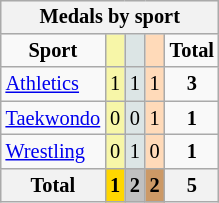<table class="wikitable" style="font-size:85%;float:right;clear:right;">
<tr style="background:#efefef;">
<th colspan=5><strong>Medals by sport</strong></th>
</tr>
<tr align=center>
<td><strong>Sport</strong></td>
<td bgcolor=#f7f6a8></td>
<td bgcolor=#dce5e5></td>
<td bgcolor=#ffdab9></td>
<td><strong>Total</strong></td>
</tr>
<tr align=center>
<td align=left><a href='#'>Athletics</a></td>
<td style="background:#F7F6A8;">1</td>
<td style="background:#DCE5E5;">1</td>
<td style="background:#FFDAB9;">1</td>
<td><strong>3</strong></td>
</tr>
<tr align=center>
<td align=left><a href='#'>Taekwondo</a></td>
<td style="background:#F7F6A8;">0</td>
<td style="background:#DCE5E5;">0</td>
<td style="background:#FFDAB9;">1</td>
<td><strong>1</strong></td>
</tr>
<tr align=center>
<td align=left><a href='#'>Wrestling</a></td>
<td style="background:#F7F6A8;">0</td>
<td style="background:#DCE5E5;">1</td>
<td style="background:#FFDAB9;">0</td>
<td><strong>1</strong></td>
</tr>
<tr align=center>
<th><strong>Total</strong></th>
<th style="background:gold;"><strong>1</strong></th>
<th style="background:silver;"><strong>2</strong></th>
<th style="background:#c96;"><strong>2</strong></th>
<th><strong>5</strong></th>
</tr>
</table>
